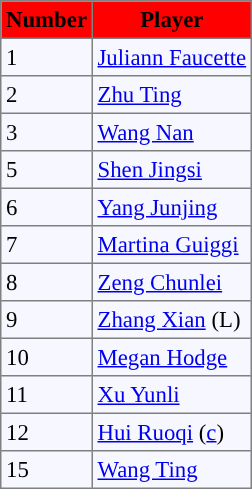<table bgcolor="#f7f8ff" cellpadding="3" cellspacing="0" border="1" style="font-size: 95%; border: gray solid 1px; border-collapse: collapse;">
<tr bgcolor="#ff0000">
<td align=center><strong>Number</strong></td>
<td align=center><strong>Player</strong></td>
</tr>
<tr align="left">
<td>1</td>
<td> <a href='#'>Juliann Faucette</a></td>
</tr>
<tr align=left>
<td>2</td>
<td> <a href='#'>Zhu Ting</a></td>
</tr>
<tr align="left">
<td>3</td>
<td> <a href='#'>Wang Nan</a></td>
</tr>
<tr align="left">
<td>5</td>
<td> <a href='#'>Shen Jingsi</a></td>
</tr>
<tr align="left">
<td>6</td>
<td> <a href='#'>Yang Junjing</a></td>
</tr>
<tr align="left">
<td>7</td>
<td> <a href='#'>Martina Guiggi</a></td>
</tr>
<tr align="left">
<td>8</td>
<td> <a href='#'>Zeng Chunlei</a></td>
</tr>
<tr align="left">
<td>9</td>
<td> <a href='#'>Zhang Xian</a> (L)</td>
</tr>
<tr align="left">
<td>10</td>
<td> <a href='#'>Megan Hodge</a></td>
</tr>
<tr align="left">
<td>11</td>
<td> <a href='#'>Xu Yunli</a></td>
</tr>
<tr align="left">
<td>12</td>
<td> <a href='#'>Hui Ruoqi</a> (<a href='#'>c</a>)</td>
</tr>
<tr align="left">
<td>15</td>
<td> <a href='#'>Wang Ting</a></td>
</tr>
</table>
